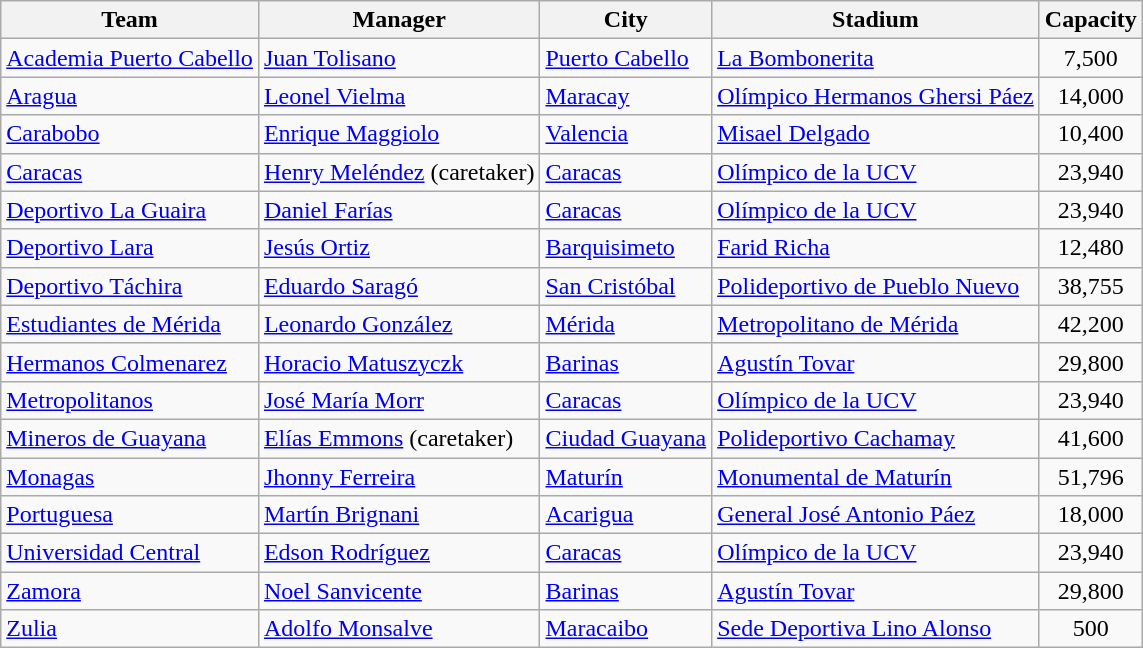<table class="wikitable sortable">
<tr>
<th>Team</th>
<th>Manager</th>
<th>City</th>
<th>Stadium</th>
<th>Capacity</th>
</tr>
<tr>
<td><a href='#'>Academia Puerto Cabello</a></td>
<td> <a href='#'>Juan Tolisano</a></td>
<td><a href='#'>Puerto Cabello</a></td>
<td><a href='#'>La Bombonerita</a></td>
<td align=center>7,500</td>
</tr>
<tr>
<td><a href='#'>Aragua</a></td>
<td> <a href='#'>Leonel Vielma</a></td>
<td><a href='#'>Maracay</a></td>
<td><a href='#'>Olímpico Hermanos Ghersi Páez</a></td>
<td align=center>14,000</td>
</tr>
<tr>
<td><a href='#'>Carabobo</a></td>
<td> <a href='#'>Enrique Maggiolo</a></td>
<td><a href='#'>Valencia</a></td>
<td><a href='#'>Misael Delgado</a></td>
<td align=center>10,400</td>
</tr>
<tr>
<td><a href='#'>Caracas</a></td>
<td> <a href='#'>Henry Meléndez</a> (caretaker)</td>
<td><a href='#'>Caracas</a></td>
<td><a href='#'>Olímpico de la UCV</a></td>
<td align=center>23,940</td>
</tr>
<tr>
<td><a href='#'>Deportivo La Guaira</a></td>
<td> <a href='#'>Daniel Farías</a></td>
<td><a href='#'>Caracas</a></td>
<td><a href='#'>Olímpico de la UCV</a></td>
<td align=center>23,940</td>
</tr>
<tr>
<td><a href='#'>Deportivo Lara</a></td>
<td> <a href='#'>Jesús Ortiz</a></td>
<td><a href='#'>Barquisimeto</a></td>
<td><a href='#'>Farid Richa</a></td>
<td align=center>12,480</td>
</tr>
<tr>
<td><a href='#'>Deportivo Táchira</a></td>
<td> <a href='#'>Eduardo Saragó</a></td>
<td><a href='#'>San Cristóbal</a></td>
<td><a href='#'>Polideportivo de Pueblo Nuevo</a></td>
<td align=center>38,755</td>
</tr>
<tr>
<td><a href='#'>Estudiantes de Mérida</a></td>
<td> <a href='#'>Leonardo González</a></td>
<td><a href='#'>Mérida</a></td>
<td><a href='#'>Metropolitano de Mérida</a></td>
<td align=center>42,200</td>
</tr>
<tr>
<td><a href='#'>Hermanos Colmenarez</a></td>
<td> <a href='#'>Horacio Matuszyczk</a></td>
<td><a href='#'>Barinas</a></td>
<td><a href='#'>Agustín Tovar</a></td>
<td align=center>29,800</td>
</tr>
<tr>
<td><a href='#'>Metropolitanos</a></td>
<td> <a href='#'>José María Morr</a></td>
<td><a href='#'>Caracas</a></td>
<td><a href='#'>Olímpico de la UCV</a></td>
<td align=center>23,940</td>
</tr>
<tr>
<td><a href='#'>Mineros de Guayana</a></td>
<td> <a href='#'>Elías Emmons</a> (caretaker)</td>
<td><a href='#'>Ciudad Guayana</a></td>
<td><a href='#'>Polideportivo Cachamay</a></td>
<td align=center>41,600</td>
</tr>
<tr>
<td><a href='#'>Monagas</a></td>
<td> <a href='#'>Jhonny Ferreira</a></td>
<td><a href='#'>Maturín</a></td>
<td><a href='#'>Monumental de Maturín</a></td>
<td align=center>51,796</td>
</tr>
<tr>
<td><a href='#'>Portuguesa</a></td>
<td> <a href='#'>Martín Brignani</a></td>
<td><a href='#'>Acarigua</a></td>
<td><a href='#'>General José Antonio Páez</a></td>
<td align=center>18,000</td>
</tr>
<tr>
<td><a href='#'>Universidad Central</a></td>
<td> <a href='#'>Edson Rodríguez</a></td>
<td><a href='#'>Caracas</a></td>
<td><a href='#'>Olímpico de la UCV</a></td>
<td align=center>23,940</td>
</tr>
<tr>
<td><a href='#'>Zamora</a></td>
<td> <a href='#'>Noel Sanvicente</a></td>
<td><a href='#'>Barinas</a></td>
<td><a href='#'>Agustín Tovar</a></td>
<td align=center>29,800</td>
</tr>
<tr>
<td><a href='#'>Zulia</a></td>
<td> <a href='#'>Adolfo Monsalve</a></td>
<td><a href='#'>Maracaibo</a></td>
<td><a href='#'>Sede Deportiva Lino Alonso</a></td>
<td align=center>500</td>
</tr>
</table>
